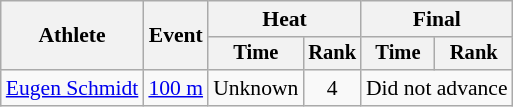<table class=wikitable style=font-size:90%;text-align:center>
<tr>
<th rowspan=2>Athlete</th>
<th rowspan=2>Event</th>
<th colspan=2>Heat</th>
<th colspan=2>Final</th>
</tr>
<tr style=font-size:95%>
<th>Time</th>
<th>Rank</th>
<th>Time</th>
<th>Rank</th>
</tr>
<tr>
<td align=left><a href='#'>Eugen Schmidt</a></td>
<td align=left><a href='#'>100 m</a></td>
<td>Unknown</td>
<td>4</td>
<td colspan=2>Did not advance</td>
</tr>
</table>
